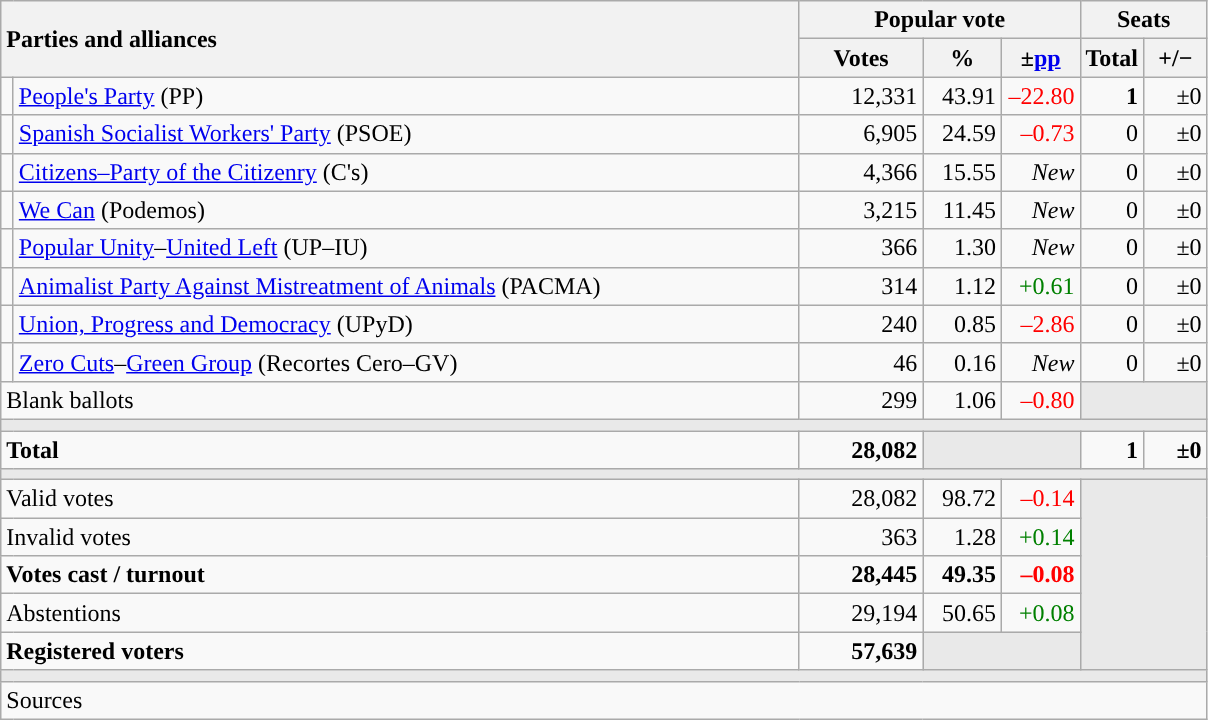<table class="wikitable" style="text-align:right;">
<tr>
<th style="text-align:left;" rowspan="2" colspan="2" width="525">Parties and alliances</th>
<th colspan="3">Popular vote</th>
<th colspan="2">Seats</th>
</tr>
<tr>
<th width="75">Votes</th>
<th width="45">%</th>
<th width="45">±<a href='#'>pp</a></th>
<th width="35">Total</th>
<th width="35">+/−</th>
</tr>
<tr>
<td width="1" style="color:inherit;background:"></td>
<td align="left"><a href='#'>People's Party</a> (PP)</td>
<td>12,331</td>
<td>43.91</td>
<td style="color:red;">–22.80</td>
<td><strong>1</strong></td>
<td>±0</td>
</tr>
<tr>
<td style="color:inherit;background:"></td>
<td align="left"><a href='#'>Spanish Socialist Workers' Party</a> (PSOE)</td>
<td>6,905</td>
<td>24.59</td>
<td style="color:red;">–0.73</td>
<td>0</td>
<td>±0</td>
</tr>
<tr>
<td style="color:inherit;background:"></td>
<td align="left"><a href='#'>Citizens–Party of the Citizenry</a> (C's)</td>
<td>4,366</td>
<td>15.55</td>
<td><em>New</em></td>
<td>0</td>
<td>±0</td>
</tr>
<tr>
<td style="color:inherit;background:"></td>
<td align="left"><a href='#'>We Can</a> (Podemos)</td>
<td>3,215</td>
<td>11.45</td>
<td><em>New</em></td>
<td>0</td>
<td>±0</td>
</tr>
<tr>
<td style="color:inherit;background:"></td>
<td align="left"><a href='#'>Popular Unity</a>–<a href='#'>United Left</a> (UP–IU)</td>
<td>366</td>
<td>1.30</td>
<td><em>New</em></td>
<td>0</td>
<td>±0</td>
</tr>
<tr>
<td style="color:inherit;background:"></td>
<td align="left"><a href='#'>Animalist Party Against Mistreatment of Animals</a> (PACMA)</td>
<td>314</td>
<td>1.12</td>
<td style="color:green;">+0.61</td>
<td>0</td>
<td>±0</td>
</tr>
<tr>
<td style="color:inherit;background:"></td>
<td align="left"><a href='#'>Union, Progress and Democracy</a> (UPyD)</td>
<td>240</td>
<td>0.85</td>
<td style="color:red;">–2.86</td>
<td>0</td>
<td>±0</td>
</tr>
<tr>
<td style="color:inherit;background:"></td>
<td align="left"><a href='#'>Zero Cuts</a>–<a href='#'>Green Group</a> (Recortes Cero–GV)</td>
<td>46</td>
<td>0.16</td>
<td><em>New</em></td>
<td>0</td>
<td>±0</td>
</tr>
<tr>
<td align="left" colspan="2">Blank ballots</td>
<td>299</td>
<td>1.06</td>
<td style="color:red;">–0.80</td>
<td bgcolor="#E9E9E9" colspan="2"></td>
</tr>
<tr>
<td colspan="7" bgcolor="#E9E9E9"></td>
</tr>
<tr style="font-weight:bold;">
<td align="left" colspan="2">Total</td>
<td>28,082</td>
<td bgcolor="#E9E9E9" colspan="2"></td>
<td>1</td>
<td>±0</td>
</tr>
<tr>
<td colspan="7" bgcolor="#E9E9E9"></td>
</tr>
<tr>
<td align="left" colspan="2">Valid votes</td>
<td>28,082</td>
<td>98.72</td>
<td style="color:red;">–0.14</td>
<td bgcolor="#E9E9E9" colspan="2" rowspan="5"></td>
</tr>
<tr>
<td align="left" colspan="2">Invalid votes</td>
<td>363</td>
<td>1.28</td>
<td style="color:green;">+0.14</td>
</tr>
<tr style="font-weight:bold;">
<td align="left" colspan="2">Votes cast / turnout</td>
<td>28,445</td>
<td>49.35</td>
<td style="color:red;">–0.08</td>
</tr>
<tr>
<td align="left" colspan="2">Abstentions</td>
<td>29,194</td>
<td>50.65</td>
<td style="color:green;">+0.08</td>
</tr>
<tr style="font-weight:bold;">
<td align="left" colspan="2">Registered voters</td>
<td>57,639</td>
<td bgcolor="#E9E9E9" colspan="2"></td>
</tr>
<tr>
<td colspan="7" bgcolor="#E9E9E9"></td>
</tr>
<tr>
<td align="left" colspan="7">Sources</td>
</tr>
</table>
